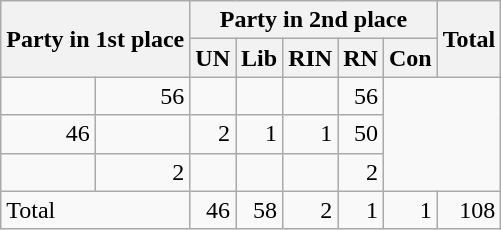<table class="wikitable" style="text-align:right;">
<tr>
<th rowspan="2" colspan="2" style="text-align:left;">Party in 1st place</th>
<th colspan="5">Party in 2nd place</th>
<th rowspan="2">Total</th>
</tr>
<tr>
<th>UN</th>
<th>Lib</th>
<th>RIN</th>
<th>RN</th>
<th>Con</th>
</tr>
<tr>
<td></td>
<td>56</td>
<td></td>
<td></td>
<td></td>
<td>56</td>
</tr>
<tr>
<td>46</td>
<td></td>
<td>2</td>
<td>1</td>
<td>1</td>
<td>50</td>
</tr>
<tr>
<td></td>
<td>2</td>
<td></td>
<td></td>
<td></td>
<td>2</td>
</tr>
<tr>
<td colspan="2" style="text-align:left;">Total</td>
<td>46</td>
<td>58</td>
<td>2</td>
<td>1</td>
<td>1</td>
<td>108</td>
</tr>
</table>
